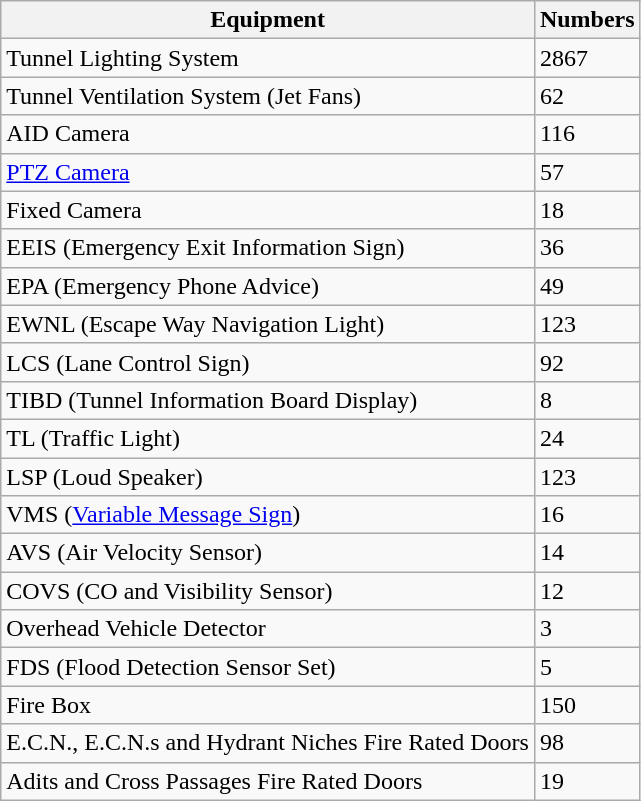<table class="wikitable">
<tr>
<th>Equipment</th>
<th>Numbers</th>
</tr>
<tr>
<td>Tunnel Lighting System</td>
<td>2867</td>
</tr>
<tr>
<td>Tunnel Ventilation System (Jet Fans)</td>
<td>62</td>
</tr>
<tr>
<td>AID Camera</td>
<td>116</td>
</tr>
<tr>
<td><a href='#'>PTZ Camera</a></td>
<td>57</td>
</tr>
<tr>
<td>Fixed Camera</td>
<td>18</td>
</tr>
<tr>
<td>EEIS (Emergency Exit Information Sign)</td>
<td>36</td>
</tr>
<tr>
<td>EPA (Emergency Phone Advice)</td>
<td>49</td>
</tr>
<tr>
<td>EWNL (Escape Way Navigation Light)</td>
<td>123</td>
</tr>
<tr>
<td>LCS (Lane Control Sign)</td>
<td>92</td>
</tr>
<tr>
<td>TIBD (Tunnel Information Board Display)</td>
<td>8</td>
</tr>
<tr>
<td>TL (Traffic Light)</td>
<td>24</td>
</tr>
<tr>
<td>LSP (Loud Speaker)</td>
<td>123</td>
</tr>
<tr>
<td>VMS (<a href='#'>Variable Message Sign</a>)</td>
<td>16</td>
</tr>
<tr>
<td>AVS (Air Velocity Sensor)</td>
<td>14</td>
</tr>
<tr>
<td>COVS (CO and Visibility Sensor)</td>
<td>12</td>
</tr>
<tr>
<td>Overhead Vehicle Detector</td>
<td>3</td>
</tr>
<tr>
<td>FDS (Flood Detection Sensor Set)</td>
<td>5</td>
</tr>
<tr>
<td>Fire Box</td>
<td>150</td>
</tr>
<tr>
<td>E.C.N., E.C.N.s and Hydrant Niches Fire Rated Doors</td>
<td>98</td>
</tr>
<tr>
<td>Adits and Cross Passages Fire Rated Doors</td>
<td>19</td>
</tr>
</table>
